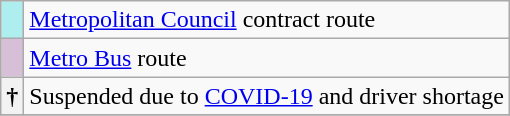<table class="wikitable collapsible">
<tr>
<th style="background-color:PaleTurquoise"></th>
<td><a href='#'>Metropolitan Council</a> contract route</td>
</tr>
<tr>
<th style="background-color:Thistle"></th>
<td><a href='#'>Metro Bus</a> route</td>
</tr>
<tr>
<th>†</th>
<td>Suspended due to <a href='#'>COVID-19</a> and driver shortage</td>
</tr>
<tr>
</tr>
</table>
